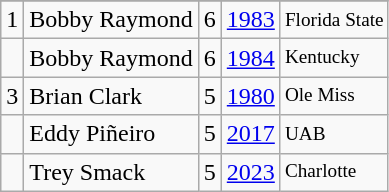<table class="wikitable">
<tr>
</tr>
<tr>
<td>1</td>
<td>Bobby Raymond</td>
<td>6</td>
<td><a href='#'>1983</a></td>
<td style="font-size:80%;">Florida State</td>
</tr>
<tr>
<td></td>
<td>Bobby Raymond</td>
<td>6</td>
<td><a href='#'>1984</a></td>
<td style="font-size:80%;">Kentucky</td>
</tr>
<tr>
<td>3</td>
<td>Brian Clark</td>
<td>5</td>
<td><a href='#'>1980</a></td>
<td style="font-size:80%;">Ole Miss</td>
</tr>
<tr>
<td></td>
<td>Eddy Piñeiro</td>
<td>5</td>
<td><a href='#'>2017</a></td>
<td style="font-size:80%;">UAB</td>
</tr>
<tr>
<td></td>
<td>Trey Smack</td>
<td>5</td>
<td><a href='#'>2023</a></td>
<td style="font-size:80%;">Charlotte</td>
</tr>
</table>
